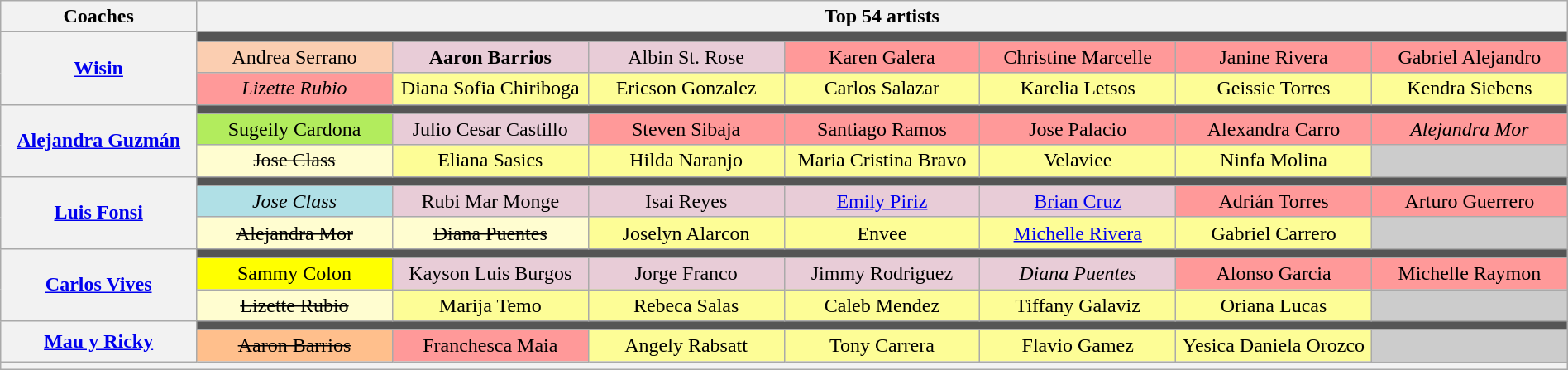<table class="wikitable" style="text-align:center; width:100%;">
<tr>
<th width="12.5%">Coaches</th>
<th scope="col" style="width:81.5%;" colspan="8">Top 54 artists</th>
</tr>
<tr>
<th rowspan="3"><a href='#'>Wisin</a></th>
<td colspan="7" style="background:#555;"></td>
</tr>
<tr>
<td style="background:#FBCEB1; width:12.5%">Andrea Serrano</td>
<td style="background:#E8CCD7; width:12.5%"><strong>Aaron Barrios</strong></td>
<td style="background:#E8CCD7; width:12.5%">Albin St. Rose</td>
<td style="background:#FF9999; width:12.5%">Karen Galera</td>
<td style="background:#FF9999; width:12.5%">Christine Marcelle</td>
<td style="background:#FF9999; width:12.5%">Janine Rivera</td>
<td style="background:#FF9999; width:12.5%">Gabriel Alejandro</td>
</tr>
<tr>
<td style="background:#FF9999"><em>Lizette Rubio</em></td>
<td style="background:#FDFD96">Diana Sofia Chiriboga</td>
<td style="background:#FDFD96">Ericson Gonzalez</td>
<td style="background:#FDFD96">Carlos Salazar</td>
<td style="background:#FDFD96">Karelia Letsos</td>
<td style="background:#FDFD96">Geissie Torres</td>
<td style="background:#FDFD96">Kendra Siebens</td>
</tr>
<tr>
<th rowspan="3"><a href='#'>Alejandra Guzmán</a></th>
<td colspan="7" style="background:#555;"></td>
</tr>
<tr>
<td style="background:#B2EC5D">Sugeily Cardona</td>
<td style="background:#E8CCD7">Julio Cesar Castillo</td>
<td style="background:#FF9999">Steven Sibaja</td>
<td style="background:#FF9999">Santiago Ramos</td>
<td style="background:#FF9999">Jose Palacio</td>
<td style="background:#FF9999">Alexandra Carro</td>
<td style="background:#FF9999"><em>Alejandra Mor</em></td>
</tr>
<tr>
<td style="background:#FFFDD0;"><s>Jose Class</s></td>
<td style="background:#FDFD96">Eliana Sasics</td>
<td style="background:#FDFD96">Hilda Naranjo</td>
<td style="background:#FDFD96">Maria Cristina Bravo</td>
<td style="background:#FDFD96">Velaviee</td>
<td style="background:#FDFD96">Ninfa Molina</td>
<td colspan="1" style="background:#ccc;"></td>
</tr>
<tr>
<th rowspan="3"><a href='#'>Luis Fonsi</a></th>
<td colspan="7" style="background:#555;"></td>
</tr>
<tr>
<td style="background:#B0E0E6"><em>Jose Class</em></td>
<td style="background:#E8CCD7">Rubi Mar Monge</td>
<td style="background:#E8CCD7">Isai Reyes</td>
<td style="background:#E8CCD7"><a href='#'>Emily Piriz</a></td>
<td style="background:#E8CCD7"><a href='#'>Brian Cruz</a></td>
<td style="background:#FF9999">Adrián Torres</td>
<td style="background:#FF9999">Arturo Guerrero</td>
</tr>
<tr>
<td style="background:#FFFDD0;"><s>Alejandra Mor</s></td>
<td style="background:#FFFDD0;"><s>Diana Puentes</s></td>
<td style="background:#FDFD96">Joselyn Alarcon</td>
<td style="background:#FDFD96">Envee</td>
<td style="background:#FDFD96"><a href='#'>Michelle Rivera</a></td>
<td style="background:#FDFD96">Gabriel Carrero</td>
<td colspan="5" style="background:#ccc;"></td>
</tr>
<tr>
<th rowspan="3"><a href='#'>Carlos Vives</a></th>
<td colspan="7" style="background:#555;"></td>
</tr>
<tr>
<td style="background:yellow">Sammy Colon</td>
<td style="background:#E8CCD7">Kayson Luis Burgos</td>
<td style="background:#E8CCD7">Jorge Franco</td>
<td style="background:#E8CCD7">Jimmy Rodriguez</td>
<td style="background:#E8CCD7"><em>Diana Puentes</em></td>
<td style="background:#FF9999">Alonso Garcia</td>
<td style="background:#FF9999">Michelle Raymon</td>
</tr>
<tr>
<td style="background:#FFFDD0;"><s>Lizette Rubio</s></td>
<td style="background:#FDFD96">Marija Temo</td>
<td style="background:#FDFD96">Rebeca Salas</td>
<td style="background:#FDFD96">Caleb Mendez</td>
<td style="background:#FDFD96">Tiffany Galaviz</td>
<td style="background:#FDFD96">Oriana Lucas</td>
<td colspan="5" style="background:#ccc;"></td>
</tr>
<tr>
<th rowspan="2"><a href='#'>Mau y Ricky</a></th>
<td colspan="7" style="background:#555;"></td>
</tr>
<tr>
<td style="background:#FFBF8C;"><s>Aaron Barrios</s></td>
<td style="background:#FF9999;">Franchesca Maia</td>
<td style="background:#FDFD96">Angely Rabsatt</td>
<td style="background:#FDFD96">Tony Carrera</td>
<td style="background:#FDFD96">Flavio Gamez</td>
<td style="background:#FDFD96">Yesica Daniela Orozco</td>
<td colspan="5" style="background:#ccc;"></td>
</tr>
<tr>
<th style="font-size:90%; line-height:12px;" colspan="8"><small></small></th>
</tr>
</table>
